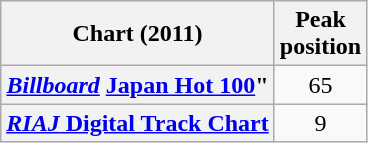<table class="wikitable sortable plainrowheaders" style="text-align:center;">
<tr>
<th scope="col">Chart (2011)</th>
<th scope="col">Peak<br>position</th>
</tr>
<tr>
<th scope="row"><em><a href='#'>Billboard</a></em> <a href='#'>Japan Hot 100</a>"</th>
<td>65</td>
</tr>
<tr>
<th scope="row"><a href='#'><em>RIAJ</em> Digital Track Chart</a></th>
<td>9</td>
</tr>
</table>
